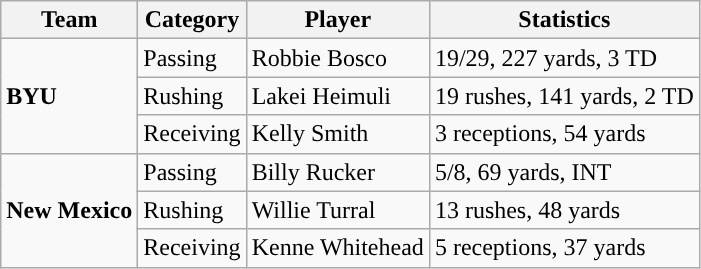<table class="wikitable" style="float: left;">
<tr>
<th>Team</th>
<th>Category</th>
<th>Player</th>
<th>Statistics</th>
</tr>
<tr>
<td rowspan=3><strong>BYU</strong></td>
<td>Passing</td>
<td>Robbie Bosco</td>
<td>19/29, 227 yards, 3 TD</td>
</tr>
<tr>
<td>Rushing</td>
<td>Lakei Heimuli</td>
<td>19 rushes, 141 yards, 2 TD</td>
</tr>
<tr>
<td>Receiving</td>
<td>Kelly Smith</td>
<td>3 receptions, 54 yards</td>
</tr>
<tr>
<td rowspan=3><strong>New Mexico</strong></td>
<td>Passing</td>
<td>Billy Rucker</td>
<td>5/8, 69 yards, INT</td>
</tr>
<tr>
<td>Rushing</td>
<td>Willie Turral</td>
<td>13 rushes, 48 yards</td>
</tr>
<tr>
<td>Receiving</td>
<td>Kenne Whitehead</td>
<td>5 receptions, 37 yards</td>
</tr>
</table>
